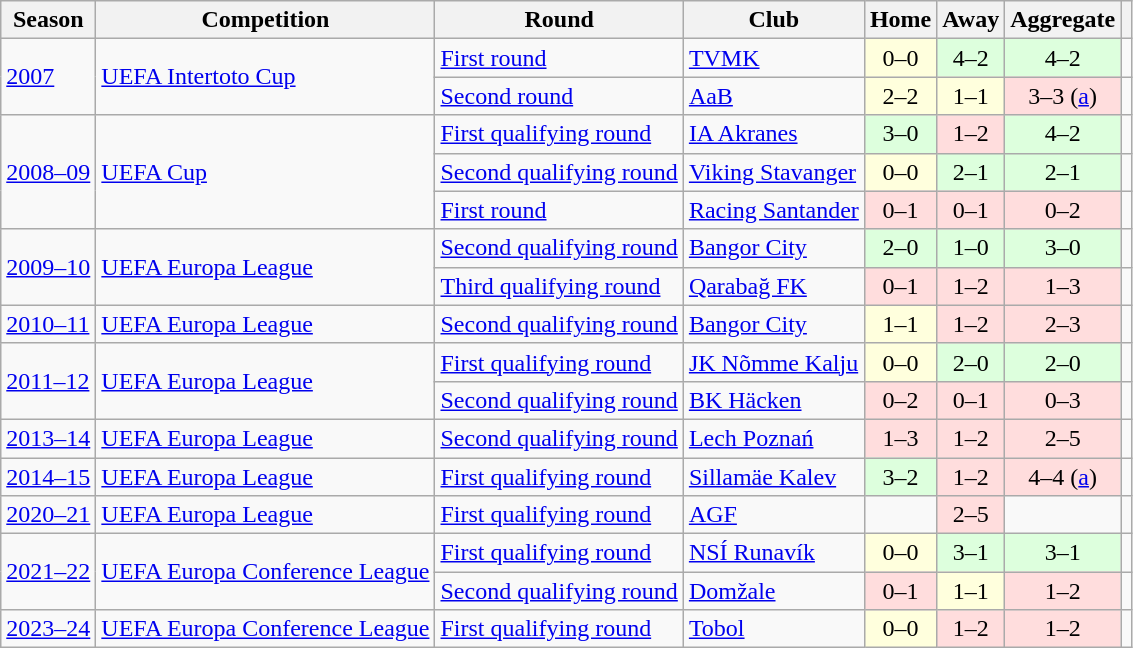<table class="wikitable">
<tr>
<th>Season</th>
<th>Competition</th>
<th>Round</th>
<th>Club</th>
<th>Home</th>
<th>Away</th>
<th>Aggregate</th>
<th></th>
</tr>
<tr>
<td rowspan="2"><a href='#'>2007</a></td>
<td rowspan="2"><a href='#'>UEFA Intertoto Cup</a></td>
<td><a href='#'>First round</a></td>
<td> <a href='#'>TVMK</a></td>
<td bgcolor="#ffffdd" style="text-align:center;">0–0</td>
<td bgcolor="#ddffdd" style="text-align:center;">4–2</td>
<td bgcolor="#ddffdd" style="text-align:center;">4–2</td>
<td></td>
</tr>
<tr>
<td><a href='#'>Second round</a></td>
<td> <a href='#'>AaB</a></td>
<td bgcolor="#ffffdd" style="text-align:center;">2–2</td>
<td bgcolor="#ffffdd" style="text-align:center;">1–1</td>
<td bgcolor="#ffdddd" style="text-align:center;">3–3 (<a href='#'>a</a>)</td>
<td></td>
</tr>
<tr>
<td rowspan="3"><a href='#'>2008–09</a></td>
<td rowspan="3"><a href='#'>UEFA Cup</a></td>
<td><a href='#'>First qualifying round</a></td>
<td> <a href='#'>IA Akranes</a></td>
<td bgcolor="#ddffdd" style="text-align:center;">3–0</td>
<td bgcolor="#ffdddd" style="text-align:center;">1–2</td>
<td bgcolor="#ddffdd" style="text-align:center;">4–2</td>
<td></td>
</tr>
<tr>
<td><a href='#'>Second qualifying round</a></td>
<td> <a href='#'>Viking Stavanger</a></td>
<td bgcolor="#ffffdd" style="text-align:center;">0–0</td>
<td bgcolor="#ddffdd" style="text-align:center;">2–1</td>
<td bgcolor="#ddffdd" style="text-align:center;">2–1</td>
<td></td>
</tr>
<tr>
<td><a href='#'>First round</a></td>
<td> <a href='#'>Racing Santander</a></td>
<td bgcolor="#ffdddd" style="text-align:center;">0–1</td>
<td bgcolor="#ffdddd" style="text-align:center;">0–1</td>
<td bgcolor="#ffdddd" style="text-align:center;">0–2</td>
<td></td>
</tr>
<tr>
<td rowspan="2"><a href='#'>2009–10</a></td>
<td rowspan="2"><a href='#'>UEFA Europa League</a></td>
<td><a href='#'>Second qualifying round</a></td>
<td> <a href='#'>Bangor City</a></td>
<td bgcolor="#ddffdd" style="text-align:center;">2–0</td>
<td bgcolor="#ddffdd" style="text-align:center;">1–0</td>
<td bgcolor="#ddffdd" style="text-align:center;">3–0</td>
<td></td>
</tr>
<tr>
<td><a href='#'>Third qualifying round</a></td>
<td> <a href='#'>Qarabağ FK</a></td>
<td bgcolor="#ffdddd" style="text-align:center;">0–1</td>
<td bgcolor="#ffdddd" style="text-align:center;">1–2</td>
<td bgcolor="#ffdddd" style="text-align:center;">1–3</td>
<td></td>
</tr>
<tr>
<td><a href='#'>2010–11</a></td>
<td><a href='#'>UEFA Europa League</a></td>
<td><a href='#'>Second qualifying round</a></td>
<td> <a href='#'>Bangor City</a></td>
<td bgcolor="#ffffdd" style="text-align:center;">1–1</td>
<td bgcolor="#ffdddd" style="text-align:center;">1–2</td>
<td bgcolor="#ffdddd" style="text-align:center;">2–3</td>
<td></td>
</tr>
<tr>
<td rowspan="2"><a href='#'>2011–12</a></td>
<td rowspan="2"><a href='#'>UEFA Europa League</a></td>
<td><a href='#'>First qualifying round</a></td>
<td> <a href='#'>JK Nõmme Kalju</a></td>
<td bgcolor="#ffffdd" style="text-align:center;">0–0</td>
<td bgcolor="#ddffdd" style="text-align:center;">2–0</td>
<td bgcolor="#ddffdd" style="text-align:center;">2–0</td>
<td></td>
</tr>
<tr>
<td><a href='#'>Second qualifying round</a></td>
<td> <a href='#'>BK Häcken</a></td>
<td bgcolor="#ffdddd" style="text-align:center;">0–2</td>
<td bgcolor="#ffdddd" style="text-align:center;">0–1</td>
<td bgcolor="#ffdddd" style="text-align:center;">0–3</td>
<td></td>
</tr>
<tr>
<td><a href='#'>2013–14</a></td>
<td><a href='#'>UEFA Europa League</a></td>
<td><a href='#'>Second qualifying round</a></td>
<td> <a href='#'>Lech Poznań</a></td>
<td bgcolor="#ffdddd" style="text-align:center;">1–3</td>
<td bgcolor="#ffdddd" style="text-align:center;">1–2</td>
<td bgcolor="#ffdddd" style="text-align:center;">2–5</td>
<td></td>
</tr>
<tr>
<td><a href='#'>2014–15</a></td>
<td><a href='#'>UEFA Europa League</a></td>
<td><a href='#'>First qualifying round</a></td>
<td> <a href='#'>Sillamäe Kalev</a></td>
<td bgcolor="#ddffdd" style="text-align:center;">3–2</td>
<td bgcolor="#ffdddd" style="text-align:center;">1–2</td>
<td bgcolor="#ffdddd" style="text-align:center;">4–4 (<a href='#'>a</a>)</td>
<td></td>
</tr>
<tr>
<td><a href='#'>2020–21</a></td>
<td><a href='#'>UEFA Europa League</a></td>
<td><a href='#'>First qualifying round</a></td>
<td> <a href='#'>AGF</a></td>
<td></td>
<td bgcolor="#ffdddd" style="text-align:center;">2–5</td>
<td></td>
<td></td>
</tr>
<tr>
<td rowspan="2"><a href='#'>2021–22</a></td>
<td rowspan="2"><a href='#'>UEFA Europa Conference League</a></td>
<td><a href='#'>First qualifying round</a></td>
<td> <a href='#'>NSÍ Runavík</a></td>
<td bgcolor="#ffffdd" style="text-align:center;">0–0</td>
<td bgcolor="#ddffdd" style="text-align:center;">3–1</td>
<td bgcolor="#ddffdd" style="text-align:center;">3–1</td>
<td></td>
</tr>
<tr>
<td><a href='#'>Second qualifying round</a></td>
<td> <a href='#'>Domžale</a></td>
<td bgcolor="#ffdddd" style="text-align:center;">0–1</td>
<td bgcolor="#ffffdd" style="text-align:center;">1–1</td>
<td bgcolor="#ffdddd" style="text-align:center;">1–2</td>
<td></td>
</tr>
<tr>
<td><a href='#'>2023–24</a></td>
<td><a href='#'>UEFA Europa Conference League</a></td>
<td><a href='#'>First qualifying round</a></td>
<td> <a href='#'>Tobol</a></td>
<td bgcolor="#ffffdd" style="text-align:center;">0–0</td>
<td bgcolor="#ffdddd" style="text-align:center;">1–2</td>
<td bgcolor="#ffdddd" style="text-align:center;">1–2</td>
<td></td>
</tr>
</table>
